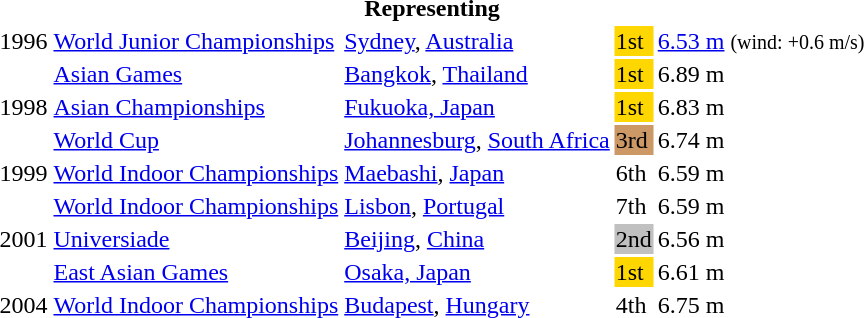<table>
<tr>
<th colspan="5">Representing </th>
</tr>
<tr>
<td>1996</td>
<td><a href='#'>World Junior Championships</a></td>
<td><a href='#'>Sydney</a>, <a href='#'>Australia</a></td>
<td bgcolor="gold">1st</td>
<td><a href='#'>6.53 m</a>  <small>(wind: +0.6 m/s)</small></td>
</tr>
<tr>
<td rowspan=3>1998</td>
<td><a href='#'>Asian Games</a></td>
<td><a href='#'>Bangkok</a>, <a href='#'>Thailand</a></td>
<td bgcolor="gold">1st</td>
<td>6.89 m</td>
</tr>
<tr>
<td><a href='#'>Asian Championships</a></td>
<td><a href='#'>Fukuoka, Japan</a></td>
<td bgcolor="gold">1st</td>
<td>6.83 m</td>
</tr>
<tr>
<td><a href='#'>World Cup</a></td>
<td><a href='#'>Johannesburg</a>, <a href='#'>South Africa</a></td>
<td bgcolor="cc9966">3rd</td>
<td>6.74 m</td>
</tr>
<tr>
<td>1999</td>
<td><a href='#'>World Indoor Championships</a></td>
<td><a href='#'>Maebashi</a>, <a href='#'>Japan</a></td>
<td>6th</td>
<td>6.59 m</td>
</tr>
<tr>
<td rowspan=3>2001</td>
<td><a href='#'>World Indoor Championships</a></td>
<td><a href='#'>Lisbon</a>, <a href='#'>Portugal</a></td>
<td>7th</td>
<td>6.59 m</td>
</tr>
<tr>
<td><a href='#'>Universiade</a></td>
<td><a href='#'>Beijing</a>, <a href='#'>China</a></td>
<td bgcolor="silver">2nd</td>
<td>6.56 m</td>
</tr>
<tr>
<td><a href='#'>East Asian Games</a></td>
<td><a href='#'>Osaka, Japan</a></td>
<td bgcolor="gold">1st</td>
<td>6.61 m</td>
</tr>
<tr>
<td>2004</td>
<td><a href='#'>World Indoor Championships</a></td>
<td><a href='#'>Budapest</a>, <a href='#'>Hungary</a></td>
<td>4th</td>
<td>6.75 m</td>
</tr>
</table>
